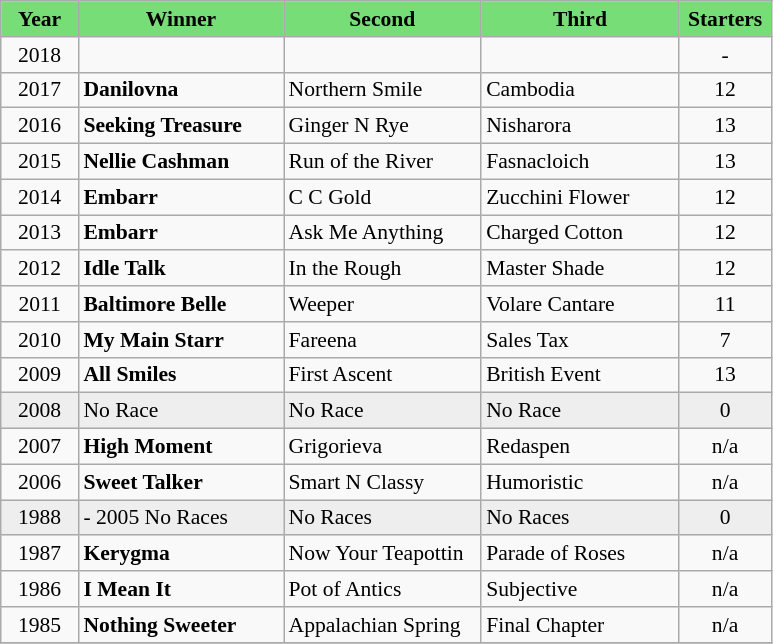<table class = "wikitable sortable" | border="1" cellpadding="0" style="border-collapse: collapse; font-size:90%">
<tr bgcolor="#77dd77" align="center">
<td width="45px"><strong>Year</strong> <br></td>
<td width="130px"><strong>Winner</strong> <br></td>
<td width="125px"><strong>Second</strong> <br></td>
<td width="125px"><strong>Third</strong> <br></td>
<td width="55px"><strong>Starters</strong></td>
</tr>
<tr>
<td align=center>2018</td>
<td></td>
<td></td>
<td></td>
<td align=center>-</td>
</tr>
<tr>
<td align=center>2017</td>
<td><strong>Danilovna</strong></td>
<td>Northern Smile</td>
<td>Cambodia</td>
<td align=center>12</td>
</tr>
<tr>
<td align=center>2016</td>
<td><strong>Seeking Treasure</strong></td>
<td>Ginger N Rye</td>
<td>Nisharora</td>
<td align=center>13</td>
</tr>
<tr>
<td align=center>2015</td>
<td><strong>Nellie Cashman</strong></td>
<td>Run of the River</td>
<td>Fasnacloich</td>
<td align=center>13</td>
</tr>
<tr>
<td align=center>2014</td>
<td><strong>Embarr</strong></td>
<td>C C Gold</td>
<td>Zucchini Flower</td>
<td align=center>12</td>
</tr>
<tr>
<td align=center>2013</td>
<td><strong>Embarr</strong></td>
<td>Ask Me Anything</td>
<td>Charged Cotton</td>
<td align=center>12</td>
</tr>
<tr>
<td align=center>2012</td>
<td><strong>Idle Talk</strong></td>
<td>In the Rough</td>
<td>Master Shade</td>
<td align=center>12</td>
</tr>
<tr>
<td align=center>2011</td>
<td><strong>Baltimore Belle</strong></td>
<td>Weeper</td>
<td>Volare Cantare</td>
<td align=center>11</td>
</tr>
<tr>
<td align=center>2010</td>
<td><strong>My Main Starr</strong></td>
<td>Fareena</td>
<td>Sales Tax</td>
<td align=center>7</td>
</tr>
<tr>
<td align=center>2009</td>
<td><strong>All Smiles</strong></td>
<td>First Ascent</td>
<td>British Event</td>
<td align=center>13</td>
</tr>
<tr bgcolor="#eeeeee">
<td align=center>2008</td>
<td>No Race</td>
<td>No Race</td>
<td>No Race</td>
<td align=center>0</td>
</tr>
<tr>
<td align=center>2007</td>
<td><strong>High Moment</strong></td>
<td>Grigorieva</td>
<td>Redaspen</td>
<td align=center>n/a</td>
</tr>
<tr>
<td align=center>2006</td>
<td><strong>Sweet Talker</strong></td>
<td>Smart N Classy</td>
<td>Humoristic</td>
<td align=center>n/a</td>
</tr>
<tr bgcolor="#eeeeee">
<td align=center>1988</td>
<td>- 2005  No Races</td>
<td>No Races</td>
<td>No Races</td>
<td align=center>0</td>
</tr>
<tr>
<td align=center>1987</td>
<td><strong>Kerygma</strong></td>
<td>Now Your Teapottin</td>
<td>Parade of Roses</td>
<td align=center>n/a</td>
</tr>
<tr>
<td align=center>1986</td>
<td><strong>I Mean It</strong></td>
<td>Pot of Antics</td>
<td>Subjective</td>
<td align=center>n/a</td>
</tr>
<tr>
<td align=center>1985</td>
<td><strong>Nothing Sweeter</strong></td>
<td>Appalachian Spring</td>
<td>Final Chapter</td>
<td align=center>n/a</td>
</tr>
<tr>
</tr>
</table>
